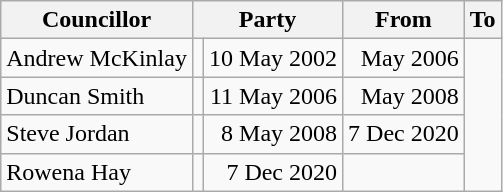<table class=wikitable>
<tr>
<th>Councillor</th>
<th colspan=2>Party</th>
<th>From</th>
<th>To</th>
</tr>
<tr>
<td>Andrew McKinlay</td>
<td></td>
<td align=right>10 May 2002</td>
<td align=right>May 2006</td>
</tr>
<tr>
<td>Duncan Smith</td>
<td></td>
<td align=right>11 May 2006</td>
<td align=right>May 2008</td>
</tr>
<tr>
<td>Steve Jordan</td>
<td></td>
<td align=right>8 May 2008</td>
<td align=right>7 Dec 2020</td>
</tr>
<tr>
<td>Rowena Hay</td>
<td></td>
<td align=right>7 Dec 2020</td>
<td></td>
</tr>
</table>
